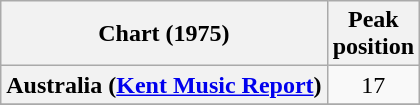<table class="wikitable plainrowheaders">
<tr>
<th>Chart (1975)</th>
<th>Peak<br>position</th>
</tr>
<tr>
<th scope="row">Australia (<a href='#'>Kent Music Report</a>)</th>
<td style="text-align:center;">17</td>
</tr>
<tr>
</tr>
</table>
